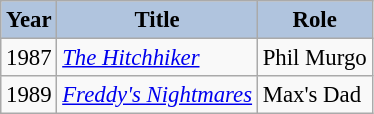<table class="wikitable" style="font-size:95%;">
<tr>
<th style="background:#B0C4DE;">Year</th>
<th style="background:#B0C4DE;">Title</th>
<th style="background:#B0C4DE;">Role</th>
</tr>
<tr>
<td>1987</td>
<td><em><a href='#'>The Hitchhiker</a></em></td>
<td>Phil Murgo</td>
</tr>
<tr>
<td>1989</td>
<td><em><a href='#'>Freddy's Nightmares</a></em></td>
<td>Max's Dad</td>
</tr>
</table>
